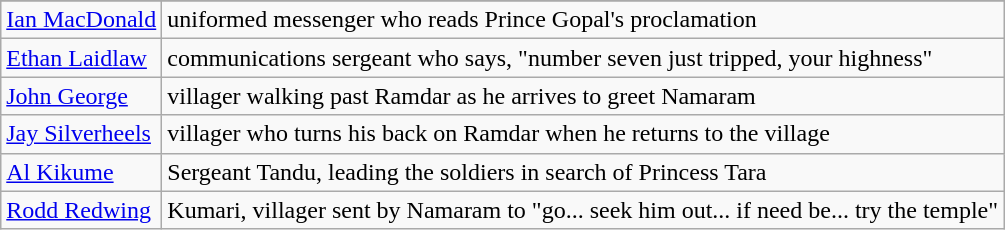<table class=wikitable>
<tr>
</tr>
<tr>
<td><a href='#'>Ian MacDonald</a></td>
<td>uniformed messenger who reads Prince Gopal's proclamation</td>
</tr>
<tr>
<td><a href='#'>Ethan Laidlaw</a></td>
<td>communications sergeant who says, "number seven just tripped, your highness"</td>
</tr>
<tr>
<td><a href='#'>John George</a></td>
<td>villager walking past Ramdar as he arrives to greet Namaram</td>
</tr>
<tr>
<td><a href='#'>Jay Silverheels</a></td>
<td>villager who turns his back on Ramdar when he returns to the village</td>
</tr>
<tr>
<td><a href='#'>Al Kikume</a></td>
<td>Sergeant Tandu, leading the soldiers in search of Princess Tara</td>
</tr>
<tr>
<td><a href='#'>Rodd Redwing</a></td>
<td>Kumari, villager sent by Namaram to "go... seek him out... if need be... try the temple"</td>
</tr>
</table>
